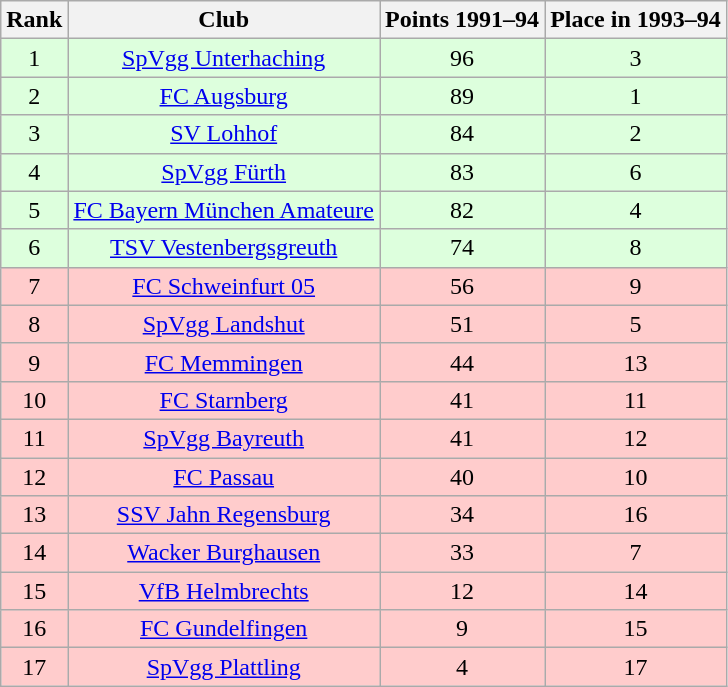<table class="wikitable">
<tr>
<th>Rank</th>
<th>Club</th>
<th>Points 1991–94</th>
<th>Place in 1993–94</th>
</tr>
<tr align="center" style="background:#ddffdd">
<td>1</td>
<td><a href='#'>SpVgg Unterhaching</a></td>
<td>96</td>
<td>3</td>
</tr>
<tr align="center" style="background:#ddffdd">
<td>2</td>
<td><a href='#'>FC Augsburg</a></td>
<td>89</td>
<td>1</td>
</tr>
<tr align="center" style="background:#ddffdd">
<td>3</td>
<td><a href='#'>SV Lohhof</a></td>
<td>84</td>
<td>2</td>
</tr>
<tr align="center" style="background:#ddffdd">
<td>4</td>
<td><a href='#'>SpVgg Fürth</a></td>
<td>83</td>
<td>6</td>
</tr>
<tr align="center" style="background:#ddffdd">
<td>5</td>
<td><a href='#'>FC Bayern München Amateure</a></td>
<td>82</td>
<td>4</td>
</tr>
<tr align="center" style="background:#ddffdd">
<td>6</td>
<td><a href='#'>TSV Vestenbergsgreuth</a></td>
<td>74</td>
<td>8</td>
</tr>
<tr align="center" style="background:#ffcccc">
<td>7</td>
<td><a href='#'>FC Schweinfurt 05</a></td>
<td>56</td>
<td>9</td>
</tr>
<tr align="center" style="background:#ffcccc">
<td>8</td>
<td><a href='#'>SpVgg Landshut</a></td>
<td>51</td>
<td>5</td>
</tr>
<tr align="center" style="background:#ffcccc">
<td>9</td>
<td><a href='#'>FC Memmingen</a></td>
<td>44</td>
<td>13</td>
</tr>
<tr align="center" style="background:#ffcccc">
<td>10</td>
<td><a href='#'>FC Starnberg</a></td>
<td>41</td>
<td>11</td>
</tr>
<tr align="center" style="background:#ffcccc">
<td>11</td>
<td><a href='#'>SpVgg Bayreuth</a></td>
<td>41</td>
<td>12</td>
</tr>
<tr align="center" style="background:#ffcccc">
<td>12</td>
<td><a href='#'>FC Passau</a></td>
<td>40</td>
<td>10</td>
</tr>
<tr align="center" style="background:#ffcccc">
<td>13</td>
<td><a href='#'>SSV Jahn Regensburg</a></td>
<td>34</td>
<td>16</td>
</tr>
<tr align="center" style="background:#ffcccc">
<td>14</td>
<td><a href='#'>Wacker Burghausen</a></td>
<td>33</td>
<td>7</td>
</tr>
<tr align="center" style="background:#ffcccc">
<td>15</td>
<td><a href='#'>VfB Helmbrechts</a></td>
<td>12</td>
<td>14</td>
</tr>
<tr align="center" style="background:#ffcccc">
<td>16</td>
<td><a href='#'>FC Gundelfingen</a></td>
<td>9</td>
<td>15</td>
</tr>
<tr align="center" style="background:#ffcccc">
<td>17</td>
<td><a href='#'>SpVgg Plattling</a></td>
<td>4</td>
<td>17</td>
</tr>
</table>
